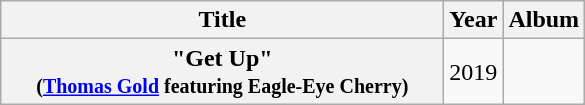<table class="wikitable plainrowheaders" style="text-align:center;">
<tr>
<th scope="col" style="width:18em;">Title</th>
<th scope="col">Year</th>
<th scope="col">Album</th>
</tr>
<tr>
<th scope="row">"Get Up" <br><small>(<a href='#'>Thomas Gold</a> featuring Eagle-Eye Cherry)</small></th>
<td>2019</td>
<td></td>
</tr>
</table>
